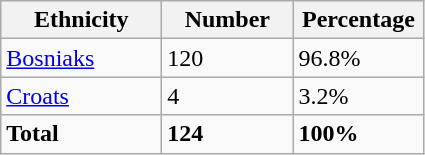<table class="wikitable">
<tr>
<th width="100px">Ethnicity</th>
<th width="80px">Number</th>
<th width="80px">Percentage</th>
</tr>
<tr>
<td><a href='#'>Bosniaks</a></td>
<td>120</td>
<td>96.8%</td>
</tr>
<tr>
<td><a href='#'>Croats</a></td>
<td>4</td>
<td>3.2%</td>
</tr>
<tr>
<td><strong>Total</strong></td>
<td><strong>124</strong></td>
<td><strong>100%</strong></td>
</tr>
</table>
